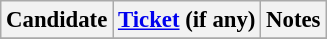<table class="wikitable" style="font-size: 95%">
<tr>
<th>Candidate</th>
<th><a href='#'>Ticket</a> (if any)</th>
<th>Notes</th>
</tr>
<tr>
</tr>
</table>
